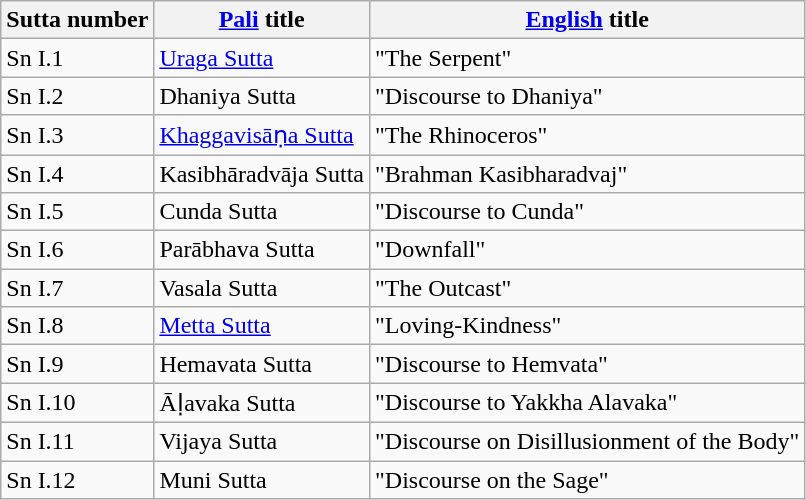<table class="wikitable">
<tr>
<th>Sutta number</th>
<th><a href='#'>Pali</a> title</th>
<th><a href='#'>English</a> title</th>
</tr>
<tr>
<td>Sn I.1</td>
<td><a href='#'>Uraga Sutta</a></td>
<td>"The Serpent"</td>
</tr>
<tr>
<td>Sn I.2</td>
<td>Dhaniya Sutta</td>
<td>"Discourse to Dhaniya"</td>
</tr>
<tr>
<td>Sn I.3</td>
<td><a href='#'>Khaggavisāṇa Sutta</a></td>
<td>"The Rhinoceros"</td>
</tr>
<tr>
<td>Sn I.4</td>
<td>Kasibhāradvāja Sutta</td>
<td>"Brahman Kasibharadvaj"</td>
</tr>
<tr>
<td>Sn I.5</td>
<td>Cunda Sutta</td>
<td>"Discourse to Cunda"</td>
</tr>
<tr>
<td>Sn I.6</td>
<td>Parābhava Sutta</td>
<td>"Downfall"</td>
</tr>
<tr>
<td>Sn I.7</td>
<td>Vasala Sutta</td>
<td>"The Outcast"</td>
</tr>
<tr>
<td>Sn I.8</td>
<td><a href='#'>Metta Sutta</a></td>
<td>"Loving-Kindness"</td>
</tr>
<tr>
<td>Sn I.9</td>
<td>Hemavata Sutta</td>
<td>"Discourse to Hemvata"</td>
</tr>
<tr>
<td>Sn I.10</td>
<td>Āḷavaka Sutta</td>
<td>"Discourse to Yakkha Alavaka"</td>
</tr>
<tr>
<td>Sn I.11</td>
<td>Vijaya Sutta</td>
<td>"Discourse on Disillusionment of the Body"</td>
</tr>
<tr>
<td>Sn I.12</td>
<td>Muni Sutta</td>
<td>"Discourse on the Sage"</td>
</tr>
</table>
